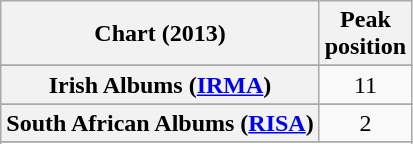<table class="wikitable sortable plainrowheaders" style="text-align:center">
<tr>
<th scope="col">Chart (2013)</th>
<th scope="col">Peak<br>position</th>
</tr>
<tr>
</tr>
<tr>
</tr>
<tr>
</tr>
<tr>
</tr>
<tr>
</tr>
<tr>
</tr>
<tr>
</tr>
<tr>
</tr>
<tr>
</tr>
<tr>
</tr>
<tr>
<th scope="row">Irish Albums (<a href='#'>IRMA</a>)</th>
<td style="text-align:center">11</td>
</tr>
<tr>
</tr>
<tr>
</tr>
<tr>
</tr>
<tr>
<th scope="row">South African Albums (<a href='#'>RISA</a>)</th>
<td>2</td>
</tr>
<tr>
</tr>
<tr>
</tr>
<tr>
</tr>
<tr>
</tr>
</table>
